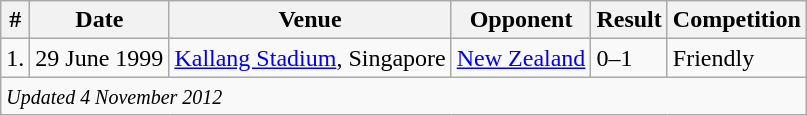<table class="wikitable">
<tr>
<th>#</th>
<th>Date</th>
<th>Venue</th>
<th>Opponent</th>
<th>Result</th>
<th>Competition</th>
</tr>
<tr>
<td>1.</td>
<td>29 June 1999</td>
<td><a href='#'>Kallang Stadium</a>, Singapore</td>
<td> <a href='#'>New Zealand</a></td>
<td>0–1</td>
<td>Friendly</td>
</tr>
<tr>
<td colspan="12"><small><em>Updated 4 November 2012</em></small></td>
</tr>
</table>
